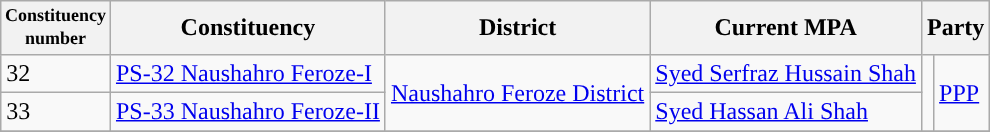<table class="wikitable">
<tr>
<th width="50px" style="font-size:75%">Constituency number</th>
<th>Constituency</th>
<th>District</th>
<th>Current MPA</th>
<th colspan="2">Party</th>
</tr>
<tr>
<td>32</td>
<td><a href='#'>PS-32 Naushahro Feroze-I</a></td>
<td rowspan="2"><a href='#'>Naushahro Feroze District</a></td>
<td><a href='#'>Syed Serfraz Hussain Shah</a></td>
<td rowspan="2"></td>
<td rowspan="2"><a href='#'>PPP</a></td>
</tr>
<tr>
<td>33</td>
<td><a href='#'>PS-33 Naushahro Feroze-II</a></td>
<td><a href='#'>Syed Hassan Ali Shah</a></td>
</tr>
<tr>
</tr>
</table>
